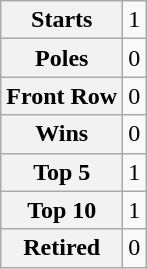<table class="wikitable" style="text-align:center">
<tr>
<th>Starts</th>
<td>1</td>
</tr>
<tr>
<th>Poles</th>
<td>0</td>
</tr>
<tr>
<th>Front Row</th>
<td>0</td>
</tr>
<tr>
<th>Wins</th>
<td>0</td>
</tr>
<tr>
<th>Top 5</th>
<td>1</td>
</tr>
<tr>
<th>Top 10</th>
<td>1</td>
</tr>
<tr>
<th>Retired</th>
<td>0</td>
</tr>
</table>
